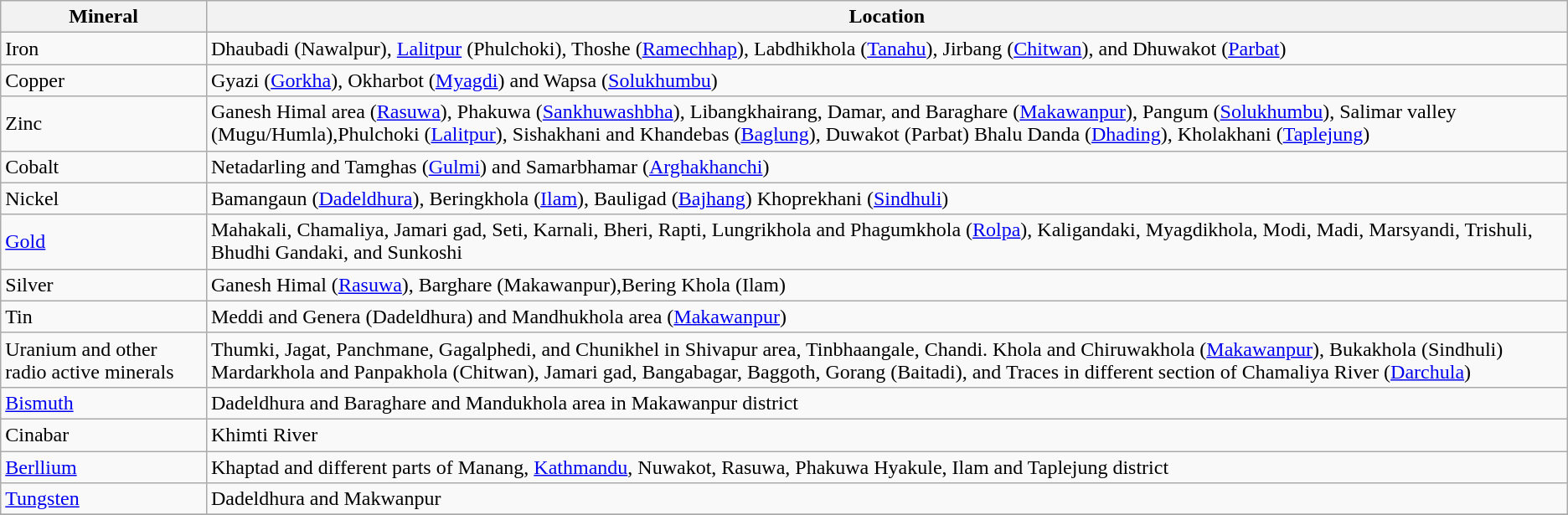<table class="wikitable sortable">
<tr>
<th>Mineral</th>
<th>Location</th>
</tr>
<tr>
<td>Iron</td>
<td>Dhaubadi (Nawalpur), <a href='#'>Lalitpur</a> (Phulchoki), Thoshe (<a href='#'>Ramechhap</a>), Labdhikhola (<a href='#'>Tanahu</a>), Jirbang (<a href='#'>Chitwan</a>), and Dhuwakot (<a href='#'>Parbat</a>)</td>
</tr>
<tr>
<td>Copper</td>
<td>Gyazi (<a href='#'>Gorkha</a>), Okharbot (<a href='#'>Myagdi</a>) and Wapsa (<a href='#'>Solukhumbu</a>)</td>
</tr>
<tr>
<td>Zinc</td>
<td>Ganesh Himal area  (<a href='#'>Rasuwa</a>),  Phakuwa  (<a href='#'>Sankhuwashbha</a>),  Libangkhairang,  Damar,  and  Baraghare (<a href='#'>Makawanpur</a>),   Pangum   (<a href='#'>Solukhumbu</a>),   Salimar valley   (Mugu/Humla),Phulchoki (<a href='#'>Lalitpur</a>),  Sishakhani  and  Khandebas  (<a href='#'>Baglung</a>),  Duwakot  (Parbat)  Bhalu  Danda (<a href='#'>Dhading</a>), Kholakhani (<a href='#'>Taplejung</a>)</td>
</tr>
<tr>
<td>Cobalt</td>
<td>Netadarling  and Tamghas  (<a href='#'>Gulmi</a>)  and  Samarbhamar  (<a href='#'>Arghakhanchi</a>)</td>
</tr>
<tr>
<td>Nickel</td>
<td>Bamangaun   (<a href='#'>Dadeldhura</a>),   Beringkhola   (<a href='#'>Ilam</a>),   Bauligad   (<a href='#'>Bajhang</a>)   Khoprekhani (<a href='#'>Sindhuli</a>)</td>
</tr>
<tr>
<td><a href='#'>Gold</a></td>
<td>Mahakali, Chamaliya, Jamari gad, Seti,  Karnali,  Bheri,  Rapti,  Lungrikhola  and  Phagumkhola  (<a href='#'>Rolpa</a>),  Kaligandaki, Myagdikhola,  Modi,  Madi,  Marsyandi,  Trishuli,  Bhudhi  Gandaki,  and  Sunkoshi</td>
</tr>
<tr>
<td>Silver</td>
<td>Ganesh  Himal  (<a href='#'>Rasuwa</a>),  Barghare  (Makawanpur),Bering Khola (Ilam)</td>
</tr>
<tr>
<td>Tin</td>
<td>Meddi and Genera (Dadeldhura) and Mandhukhola area (<a href='#'>Makawanpur</a>)</td>
</tr>
<tr>
<td>Uranium and other radio active minerals</td>
<td>Thumki, Jagat, Panchmane, Gagalphedi, and Chunikhel  in  Shivapur  area, Tinbhaangale, Chandi. Khola and Chiruwakhola (<a href='#'>Makawanpur</a>), Bukakhola (Sindhuli) Mardarkhola and Panpakhola (Chitwan), Jamari gad, Bangabagar, Baggoth, Gorang (Baitadi), and Traces in different section of Chamaliya River (<a href='#'>Darchula</a>)</td>
</tr>
<tr>
<td><a href='#'>Bismuth</a></td>
<td>Dadeldhura  and  Baraghare  and  Mandukhola  area  in Makawanpur district</td>
</tr>
<tr>
<td>Cinabar</td>
<td>Khimti River</td>
</tr>
<tr>
<td><a href='#'>Berllium</a></td>
<td>Khaptad and different parts of Manang, <a href='#'>Kathmandu</a>, Nuwakot, Rasuwa, Phakuwa Hyakule, Ilam and Taplejung district</td>
</tr>
<tr>
<td><a href='#'>Tungsten</a></td>
<td>Dadeldhura and Makwanpur</td>
</tr>
<tr>
</tr>
</table>
